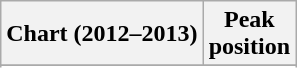<table class="wikitable sortable">
<tr>
<th align="left">Chart (2012–2013)</th>
<th align="center">Peak<br>position</th>
</tr>
<tr>
</tr>
<tr>
</tr>
<tr>
</tr>
<tr>
</tr>
</table>
